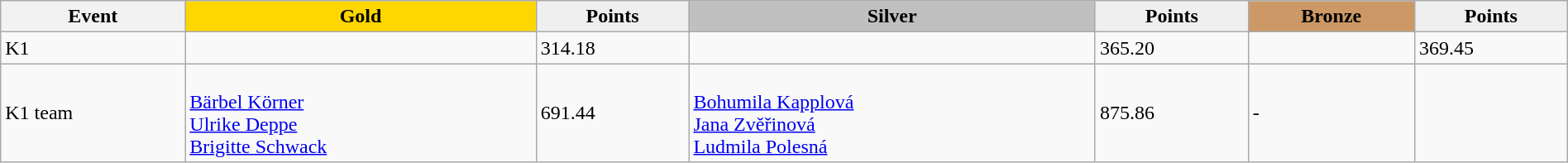<table class="wikitable" width=100%>
<tr>
<th>Event</th>
<td align=center bgcolor="gold"><strong>Gold</strong></td>
<td align=center bgcolor="EFEFEF"><strong>Points</strong></td>
<td align=center bgcolor="silver"><strong>Silver</strong></td>
<td align=center bgcolor="EFEFEF"><strong>Points</strong></td>
<td align=center bgcolor="CC9966"><strong>Bronze</strong></td>
<td align=center bgcolor="EFEFEF"><strong>Points</strong></td>
</tr>
<tr>
<td>K1</td>
<td></td>
<td>314.18</td>
<td></td>
<td>365.20</td>
<td></td>
<td>369.45</td>
</tr>
<tr>
<td>K1 team</td>
<td><br><a href='#'>Bärbel Körner</a><br><a href='#'>Ulrike Deppe</a><br><a href='#'>Brigitte Schwack</a></td>
<td>691.44</td>
<td><br><a href='#'>Bohumila Kapplová</a><br><a href='#'>Jana Zvěřinová</a><br><a href='#'>Ludmila Polesná</a></td>
<td>875.86</td>
<td>-</td>
<td></td>
</tr>
</table>
